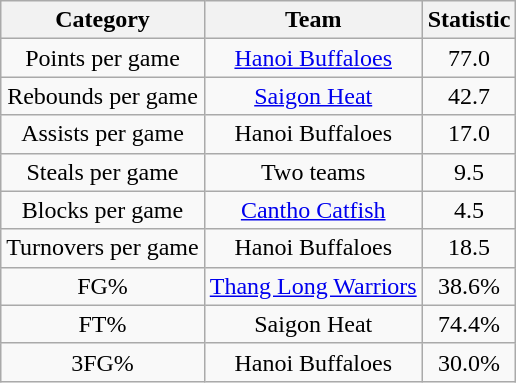<table class="wikitable" style="text-align:center">
<tr>
<th>Category</th>
<th>Team</th>
<th>Statistic</th>
</tr>
<tr>
<td>Points per game</td>
<td><a href='#'>Hanoi Buffaloes</a></td>
<td>77.0</td>
</tr>
<tr>
<td>Rebounds per game</td>
<td><a href='#'>Saigon Heat</a></td>
<td>42.7</td>
</tr>
<tr>
<td>Assists per game</td>
<td>Hanoi Buffaloes</td>
<td>17.0</td>
</tr>
<tr>
<td>Steals per game</td>
<td>Two teams</td>
<td>9.5</td>
</tr>
<tr>
<td>Blocks per game</td>
<td><a href='#'>Cantho Catfish</a></td>
<td>4.5</td>
</tr>
<tr>
<td>Turnovers per game</td>
<td>Hanoi Buffaloes</td>
<td>18.5</td>
</tr>
<tr>
<td>FG%</td>
<td><a href='#'>Thang Long Warriors</a></td>
<td>38.6%</td>
</tr>
<tr>
<td>FT%</td>
<td>Saigon Heat</td>
<td>74.4%</td>
</tr>
<tr>
<td>3FG%</td>
<td>Hanoi Buffaloes</td>
<td>30.0%</td>
</tr>
</table>
